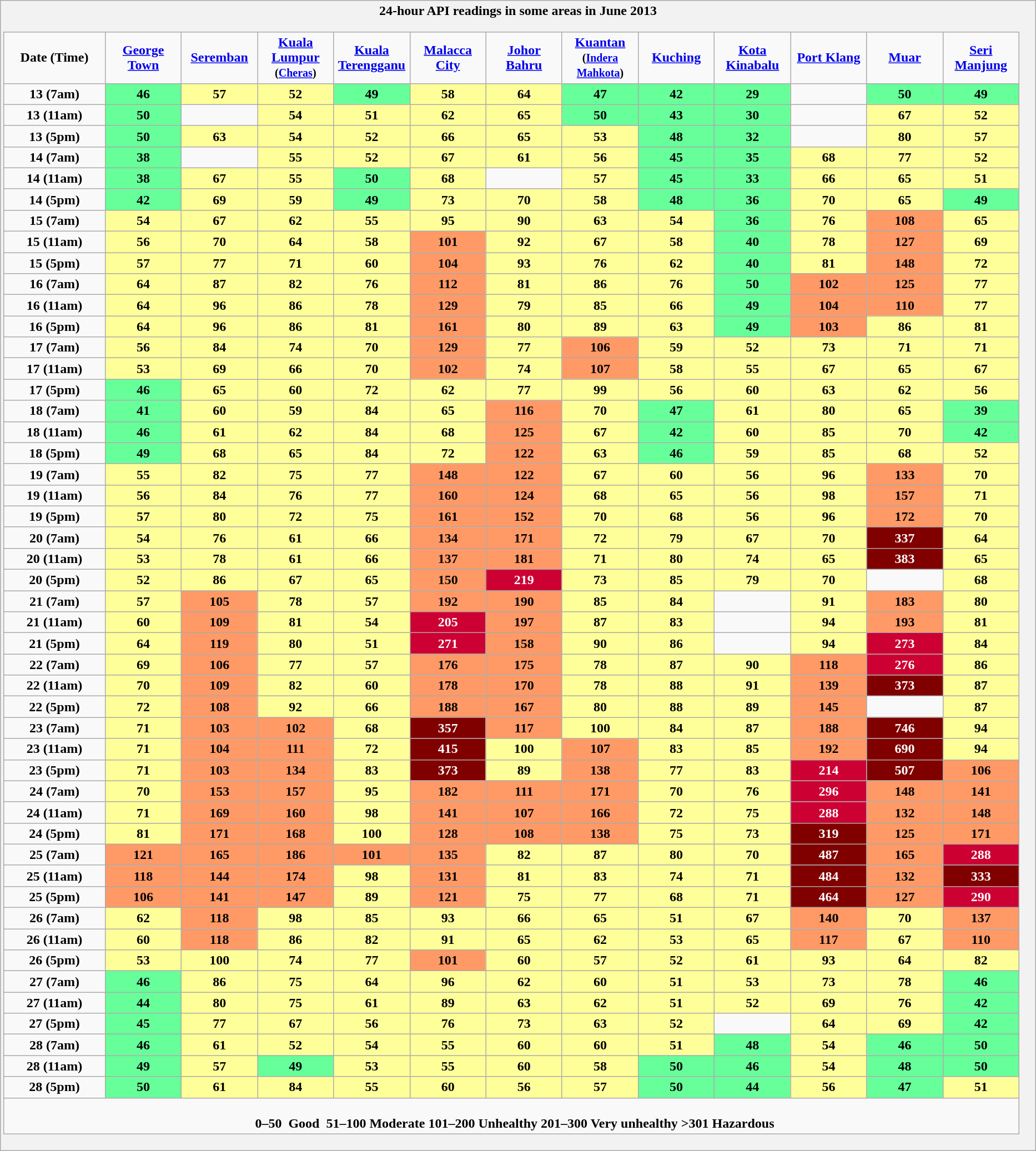<table class="wikitable" style="margin: 1em auto 1em auto; text-align: center;">
<tr>
<th>24-hour API readings in some areas in June 2013<br><table class="wikitable">
<tr>
<td style="width:10%;">Date (Time)</td>
<td style="width:7.5%;"><a href='#'>George Town</a></td>
<td style="width:7.5%;"><a href='#'>Seremban</a></td>
<td style="width:7.5%;"><a href='#'>Kuala Lumpur</a><br><small>(<a href='#'>Cheras</a>)</small></td>
<td style="width:7.5%;"><a href='#'>Kuala Terengganu</a></td>
<td style="width:7.5%;"><a href='#'>Malacca City</a></td>
<td style="width:7.5%;"><a href='#'>Johor Bahru</a></td>
<td style="width:7.5%;"><a href='#'>Kuantan</a><br><small>(<a href='#'>Indera Mahkota</a>)</small></td>
<td style="width:7.5%;"><a href='#'>Kuching</a></td>
<td style="width:7.5%;"><a href='#'>Kota Kinabalu</a></td>
<td style="width:7.5%;"><a href='#'>Port Klang</a></td>
<td style="width:7.5%;"><a href='#'>Muar</a></td>
<td style="width:7.5%;"><a href='#'>Seri Manjung</a></td>
</tr>
<tr>
<td>13 (7am)</td>
<td style="background:#6f9;">46</td>
<td style="background:#ff9;">57</td>
<td style="background:#ff9;">52</td>
<td style="background:#6f9;">49</td>
<td style="background:#ff9;">58</td>
<td style="background:#ff9;">64</td>
<td style="background:#6f9;">47</td>
<td style="background:#6f9;">42</td>
<td style="background:#6f9;">29</td>
<td></td>
<td style="background:#6f9;">50</td>
<td style="background:#6f9;">49</td>
</tr>
<tr>
<td>13 (11am)</td>
<td style="background:#6f9;">50</td>
<td></td>
<td style="background:#ff9;">54</td>
<td style="background:#ff9;">51</td>
<td style="background:#ff9;">62</td>
<td style="background:#ff9;">65</td>
<td style="background:#6f9;">50</td>
<td style="background:#6f9;">43</td>
<td style="background:#6f9;">30</td>
<td></td>
<td style="background:#ff9;">67</td>
<td style="background:#ff9;">52</td>
</tr>
<tr>
<td>13 (5pm)</td>
<td style="background:#6f9;">50</td>
<td style="background:#ff9;">63</td>
<td style="background:#ff9;">54</td>
<td style="background:#ff9;">52</td>
<td style="background:#ff9;">66</td>
<td style="background:#ff9;">65</td>
<td style="background:#ff9;">53</td>
<td style="background:#6f9;">48</td>
<td style="background:#6f9;">32</td>
<td></td>
<td style="background:#ff9;">80</td>
<td style="background:#ff9;">57</td>
</tr>
<tr>
<td>14 (7am)</td>
<td style="background:#6f9;">38</td>
<td></td>
<td style="background:#ff9;">55</td>
<td style="background:#ff9;">52</td>
<td style="background:#ff9;">67</td>
<td style="background:#ff9;">61</td>
<td style="background:#ff9;">56</td>
<td style="background:#6f9;">45</td>
<td style="background:#6f9;">35</td>
<td style="background:#ff9;">68</td>
<td style="background:#ff9;">77</td>
<td style="background:#ff9;">52</td>
</tr>
<tr>
<td>14 (11am)</td>
<td style="background:#6f9;">38</td>
<td style="background:#ff9;">67</td>
<td style="background:#ff9;">55</td>
<td style="background:#6f9;">50</td>
<td style="background:#ff9;">68</td>
<td></td>
<td style="background:#ff9;">57</td>
<td style="background:#6f9;">45</td>
<td style="background:#6f9;">33</td>
<td style="background:#ff9;">66</td>
<td style="background:#ff9;">65</td>
<td style="background:#ff9;">51</td>
</tr>
<tr>
<td>14 (5pm)</td>
<td style="background:#6f9;">42</td>
<td style="background:#ff9;">69</td>
<td style="background:#ff9;">59</td>
<td style="background:#6f9;">49</td>
<td style="background:#ff9;">73</td>
<td style="background:#ff9;">70</td>
<td style="background:#ff9;">58</td>
<td style="background:#6f9;">48</td>
<td style="background:#6f9;">36</td>
<td style="background:#ff9;">70</td>
<td style="background:#ff9;">65</td>
<td style="background:#6f9;">49</td>
</tr>
<tr>
<td>15 (7am)</td>
<td style="background:#ff9;">54</td>
<td style="background:#ff9;">67</td>
<td style="background:#ff9;">62</td>
<td style="background:#ff9;">55</td>
<td style="background:#ff9;">95</td>
<td style="background:#ff9;">90</td>
<td style="background:#ff9;">63</td>
<td style="background:#ff9;">54</td>
<td style="background:#6f9;">36</td>
<td style="background:#ff9;">76</td>
<td style="background:#f96;">108</td>
<td style="background:#ff9;">65</td>
</tr>
<tr>
<td>15 (11am)</td>
<td style="background:#ff9;">56</td>
<td style="background:#ff9;">70</td>
<td style="background:#ff9;">64</td>
<td style="background:#ff9;">58</td>
<td style="background:#f96;">101</td>
<td style="background:#ff9;">92</td>
<td style="background:#ff9;">67</td>
<td style="background:#ff9;">58</td>
<td style="background:#6f9;">40</td>
<td style="background:#ff9;">78</td>
<td style="background:#f96;">127</td>
<td style="background:#ff9;">69</td>
</tr>
<tr>
<td>15 (5pm)</td>
<td style="background:#ff9;">57</td>
<td style="background:#ff9;">77</td>
<td style="background:#ff9;">71</td>
<td style="background:#ff9;">60</td>
<td style="background:#f96;">104</td>
<td style="background:#ff9;">93</td>
<td style="background:#ff9;">76</td>
<td style="background:#ff9;">62</td>
<td style="background:#6f9;">40</td>
<td style="background:#ff9;">81</td>
<td style="background:#f96;">148</td>
<td style="background:#ff9;">72</td>
</tr>
<tr>
<td>16 (7am)</td>
<td style="background:#ff9;">64</td>
<td style="background:#ff9;">87</td>
<td style="background:#ff9;">82</td>
<td style="background:#ff9;">76</td>
<td style="background:#f96;">112</td>
<td style="background:#ff9;">81</td>
<td style="background:#ff9;">86</td>
<td style="background:#ff9;">76</td>
<td style="background:#6f9;">50</td>
<td style="background:#f96;">102</td>
<td style="background:#f96;">125</td>
<td style="background:#ff9;">77</td>
</tr>
<tr>
<td>16 (11am)</td>
<td style="background:#ff9;">64</td>
<td style="background:#ff9;">96</td>
<td style="background:#ff9;">86</td>
<td style="background:#ff9;">78</td>
<td style="background:#f96;">129</td>
<td style="background:#ff9;">79</td>
<td style="background:#ff9;">85</td>
<td style="background:#ff9;">66</td>
<td style="background:#6f9;">49</td>
<td style="background:#f96;">104</td>
<td style="background:#f96;">110</td>
<td style="background:#ff9;">77</td>
</tr>
<tr>
<td>16 (5pm)</td>
<td style="background:#ff9;">64</td>
<td style="background:#ff9;">96</td>
<td style="background:#ff9;">86</td>
<td style="background:#ff9;">81</td>
<td style="background:#f96;">161</td>
<td style="background:#ff9;">80</td>
<td style="background:#ff9;">89</td>
<td style="background:#ff9;">63</td>
<td style="background:#6f9;">49</td>
<td style="background:#f96;">103</td>
<td style="background:#ff9;">86</td>
<td style="background:#ff9;">81</td>
</tr>
<tr>
<td>17 (7am)</td>
<td style="background:#ff9;">56</td>
<td style="background:#ff9;">84</td>
<td style="background:#ff9;">74</td>
<td style="background:#ff9;">70</td>
<td style="background:#f96;">129</td>
<td style="background:#ff9;">77</td>
<td style="background:#f96;">106</td>
<td style="background:#ff9;">59</td>
<td style="background:#ff9;">52</td>
<td style="background:#ff9;">73</td>
<td style="background:#ff9;">71</td>
<td style="background:#ff9;">71</td>
</tr>
<tr>
<td>17 (11am)</td>
<td style="background:#ff9;">53</td>
<td style="background:#ff9;">69</td>
<td style="background:#ff9;">66</td>
<td style="background:#ff9;">70</td>
<td style="background:#f96;">102</td>
<td style="background:#ff9;">74</td>
<td style="background:#f96;">107</td>
<td style="background:#ff9;">58</td>
<td style="background:#ff9;">55</td>
<td style="background:#ff9;">67</td>
<td style="background:#ff9;">65</td>
<td style="background:#ff9;">67</td>
</tr>
<tr>
<td>17 (5pm)</td>
<td style="background:#6f9;">46</td>
<td style="background:#ff9;">65</td>
<td style="background:#ff9;">60</td>
<td style="background:#ff9;">72</td>
<td style="background:#ff9;">62</td>
<td style="background:#ff9;">77</td>
<td style="background:#ff9;">99</td>
<td style="background:#ff9;">56</td>
<td style="background:#ff9;">60</td>
<td style="background:#ff9;">63</td>
<td style="background:#ff9;">62</td>
<td style="background:#ff9;">56</td>
</tr>
<tr>
<td>18 (7am)</td>
<td style="background:#6f9;">41</td>
<td style="background:#ff9;">60</td>
<td style="background:#ff9;">59</td>
<td style="background:#ff9;">84</td>
<td style="background:#ff9;">65</td>
<td style="background:#f96;">116</td>
<td style="background:#ff9;">70</td>
<td style="background:#6f9;">47</td>
<td style="background:#ff9;">61</td>
<td style="background:#ff9;">80</td>
<td style="background:#ff9;">65</td>
<td style="background:#6f9;">39</td>
</tr>
<tr>
<td>18 (11am)</td>
<td style="background:#6f9;">46</td>
<td style="background:#ff9;">61</td>
<td style="background:#ff9;">62</td>
<td style="background:#ff9;">84</td>
<td style="background:#ff9;">68</td>
<td style="background:#f96;">125</td>
<td style="background:#ff9;">67</td>
<td style="background:#6f9;">42</td>
<td style="background:#ff9;">60</td>
<td style="background:#ff9;">85</td>
<td style="background:#ff9;">70</td>
<td style="background:#6f9;">42</td>
</tr>
<tr>
<td>18 (5pm)</td>
<td style="background:#6f9;">49</td>
<td style="background:#ff9;">68</td>
<td style="background:#ff9;">65</td>
<td style="background:#ff9;">84</td>
<td style="background:#ff9;">72</td>
<td style="background:#f96;">122</td>
<td style="background:#ff9;">63</td>
<td style="background:#6f9;">46</td>
<td style="background:#ff9;">59</td>
<td style="background:#ff9;">85</td>
<td style="background:#ff9;">68</td>
<td style="background:#ff9;">52</td>
</tr>
<tr>
<td>19 (7am)</td>
<td style="background:#ff9;">55</td>
<td style="background:#ff9;">82</td>
<td style="background:#ff9;">75</td>
<td style="background:#ff9;">77</td>
<td style="background:#f96;">148</td>
<td style="background:#f96;">122</td>
<td style="background:#ff9;">67</td>
<td style="background:#ff9;">60</td>
<td style="background:#ff9;">56</td>
<td style="background:#ff9;">96</td>
<td style="background:#f96;">133</td>
<td style="background:#ff9;">70</td>
</tr>
<tr>
<td>19 (11am)</td>
<td style="background:#ff9;">56</td>
<td style="background:#ff9;">84</td>
<td style="background:#ff9;">76</td>
<td style="background:#ff9;">77</td>
<td style="background:#f96;">160</td>
<td style="background:#f96;">124</td>
<td style="background:#ff9;">68</td>
<td style="background:#ff9;">65</td>
<td style="background:#ff9;">56</td>
<td style="background:#ff9;">98</td>
<td style="background:#f96;">157</td>
<td style="background:#ff9;">71</td>
</tr>
<tr>
<td>19 (5pm)</td>
<td style="background:#ff9;">57</td>
<td style="background:#ff9;">80</td>
<td style="background:#ff9;">72</td>
<td style="background:#ff9;">75</td>
<td style="background:#f96;">161</td>
<td style="background:#f96;">152</td>
<td style="background:#ff9;">70</td>
<td style="background:#ff9;">68</td>
<td style="background:#ff9;">56</td>
<td style="background:#ff9;">96</td>
<td style="background:#f96;">172</td>
<td style="background:#ff9;">70</td>
</tr>
<tr>
<td>20 (7am)</td>
<td style="background:#ff9;">54</td>
<td style="background:#ff9;">76</td>
<td style="background:#ff9;">61</td>
<td style="background:#ff9;">66</td>
<td style="background:#f96;">134</td>
<td style="background:#f96;">171</td>
<td style="background:#ff9;">72</td>
<td style="background:#ff9;">79</td>
<td style="background:#ff9;">67</td>
<td style="background:#ff9;">70</td>
<td style="color:#fff; background:maroon;">337</td>
<td style="background:#ff9;">64</td>
</tr>
<tr>
<td>20 (11am)</td>
<td style="background:#ff9;">53</td>
<td style="background:#ff9;">78</td>
<td style="background:#ff9;">61</td>
<td style="background:#ff9;">66</td>
<td style="background:#f96;">137</td>
<td style="background:#f96;">181</td>
<td style="background:#ff9;">71</td>
<td style="background:#ff9;">80</td>
<td style="background:#ff9;">74</td>
<td style="background:#ff9;">65</td>
<td style="color:#fff; background:maroon;">383</td>
<td style="background:#ff9;">65</td>
</tr>
<tr>
<td>20 (5pm)</td>
<td style="background:#ff9;">52</td>
<td style="background:#ff9;">86</td>
<td style="background:#ff9;">67</td>
<td style="background:#ff9;">65</td>
<td style="background:#f96;">150</td>
<td style="color:#fff; background:#c03;">219</td>
<td style="background:#ff9;">73</td>
<td style="background:#ff9;">85</td>
<td style="background:#ff9;">79</td>
<td style="background:#ff9;">70</td>
<td></td>
<td style="background:#ff9;">68</td>
</tr>
<tr>
<td>21 (7am)</td>
<td style="background:#ff9;">57</td>
<td style="background:#f96;">105</td>
<td style="background:#ff9;">78</td>
<td style="background:#ff9;">57</td>
<td style="background:#f96;">192</td>
<td style="background:#f96;">190</td>
<td style="background:#ff9;">85</td>
<td style="background:#ff9;">84</td>
<td></td>
<td style="background:#ff9;">91</td>
<td style="background:#f96;">183</td>
<td style="background:#ff9;">80</td>
</tr>
<tr>
<td>21 (11am)</td>
<td style="background:#ff9;">60</td>
<td style="background:#f96;">109</td>
<td style="background:#ff9;">81</td>
<td style="background:#ff9;">54</td>
<td style="color:#fff; background:#c03;">205</td>
<td style="background:#f96;">197</td>
<td style="background:#ff9;">87</td>
<td style="background:#ff9;">83</td>
<td></td>
<td style="background:#ff9;">94</td>
<td style="background:#f96;">193</td>
<td style="background:#ff9;">81</td>
</tr>
<tr>
<td>21 (5pm)</td>
<td style="background:#ff9;">64</td>
<td style="background:#f96;">119</td>
<td style="background:#ff9;">80</td>
<td style="background:#ff9;">51</td>
<td style="color:#fff; background:#c03;">271</td>
<td style="background:#f96;">158</td>
<td style="background:#ff9;">90</td>
<td style="background:#ff9;">86</td>
<td></td>
<td style="background:#ff9;">94</td>
<td style="color:#fff;background:#c03;">273</td>
<td style="background:#ff9;">84</td>
</tr>
<tr>
<td>22 (7am)</td>
<td style="background:#ff9;">69</td>
<td style="background:#f96;">106</td>
<td style="background:#ff9;">77</td>
<td style="background:#ff9;">57</td>
<td style="background:#f96;">176</td>
<td style="background:#f96;">175</td>
<td style="background:#ff9;">78</td>
<td style="background:#ff9;">87</td>
<td style="background:#ff9;">90</td>
<td style="background:#f96;">118</td>
<td style="color:#fff;background:#c03;">276</td>
<td style="background:#ff9;">86</td>
</tr>
<tr>
<td>22 (11am)</td>
<td style="background:#ff9;">70</td>
<td style="background:#f96;">109</td>
<td style="background:#ff9;">82</td>
<td style="background:#ff9;">60</td>
<td style="background:#f96;">178</td>
<td style="background:#f96;">170</td>
<td style="background:#ff9;">78</td>
<td style="background:#ff9;">88</td>
<td style="background:#ff9;">91</td>
<td style="background:#f96;">139</td>
<td style="color:#fff;background:maroon;">373</td>
<td style="background:#ff9;">87</td>
</tr>
<tr>
<td>22 (5pm)</td>
<td style="background:#ff9">72</td>
<td style="background:#f96;">108</td>
<td style="background:#ff9">92</td>
<td style="background:#ff9;">66</td>
<td style="background:#f96">188</td>
<td style="background:#f96">167</td>
<td style="background:#ff9">80</td>
<td style="background:#ff9">88</td>
<td style="background:#ff9;">89</td>
<td style="background:#f96;">145</td>
<td></td>
<td style="background:#ff9;">87</td>
</tr>
<tr>
<td>23 (7am)</td>
<td style="background:#ff9">71</td>
<td style="background:#f96;">103</td>
<td style="background:#f96">102</td>
<td style="background:#ff9;">68</td>
<td style="color:#fff; background:maroon">357</td>
<td style="background:#f96">117</td>
<td style="background:#ff9">100</td>
<td style="background:#ff9">84</td>
<td style="background:#ff9;">87</td>
<td style="background:#f96;">188</td>
<td style="color:#fff;background:maroon;">746</td>
<td style="background:#ff9;">94</td>
</tr>
<tr>
<td>23 (11am)</td>
<td style="background:#ff9">71</td>
<td style="background:#f96;">104</td>
<td style="background:#f96">111</td>
<td style="background:#ff9;">72</td>
<td style="color:#fff; background:maroon">415</td>
<td style="background:#ff9">100</td>
<td style="background:#f96">107</td>
<td style="background:#ff9">83</td>
<td style="background:#ff9;">85</td>
<td style="background:#f96;">192</td>
<td style="color:#fff;background:maroon;">690</td>
<td style="background:#ff9;">94</td>
</tr>
<tr>
<td>23 (5pm)</td>
<td style="background:#ff9">71</td>
<td style="background:#f96;">103</td>
<td style="background:#f96">134</td>
<td style="background:#ff9;">83</td>
<td style="color:#fff; background:maroon">373</td>
<td style="background:#ff9">89</td>
<td style="background:#f96">138</td>
<td style="background:#ff9">77</td>
<td style="background:#ff9;">83</td>
<td style="color:#fff;background:#c03;">214</td>
<td style="color:#fff;background:maroon;">507</td>
<td style="background:#f96;">106</td>
</tr>
<tr>
<td>24 (7am)</td>
<td style="background:#ff9">70</td>
<td style="background:#f96;">153</td>
<td style="background:#f96">157</td>
<td style="background:#ff9;">95</td>
<td style="background:#f96">182</td>
<td style="background:#f96">111</td>
<td style="background:#f96">171</td>
<td style="background:#ff9">70</td>
<td style="background:#ff9;">76</td>
<td style="color:#fff;background:#c03;">296</td>
<td style="background:#f96;">148</td>
<td style="background:#f96;">141</td>
</tr>
<tr>
<td>24 (11am)</td>
<td style="background:#ff9">71</td>
<td style="background:#f96;">169</td>
<td style="background:#f96">160</td>
<td style="background:#ff9;">98</td>
<td style="background:#f96">141</td>
<td style="background:#f96">107</td>
<td style="background:#f96">166</td>
<td style="background:#ff9">72</td>
<td style="background:#ff9;">75</td>
<td style="color:#fff;background:#c03;">288</td>
<td style="background:#f96;">132</td>
<td style="background:#f96;">148</td>
</tr>
<tr>
<td>24 (5pm)</td>
<td style="background:#ff9">81</td>
<td style="background:#f96;">171</td>
<td style="background:#f96">168</td>
<td style="background:#ff9;">100</td>
<td style="background:#f96">128</td>
<td style="background:#f96">108</td>
<td style="background:#f96">138</td>
<td style="background:#ff9">75</td>
<td style="background:#ff9;">73</td>
<td style="color:#fff;background:maroon;">319</td>
<td style="background:#f96;">125</td>
<td style="background:#f96;">171</td>
</tr>
<tr>
<td>25 (7am)</td>
<td style="background:#f96">121</td>
<td style="background:#f96;">165</td>
<td style="background:#f96;">186</td>
<td style="background:#f96;">101</td>
<td style="background:#f96">135</td>
<td style="background:#ff9">82</td>
<td style="background:#ff9">87</td>
<td style="background:#ff9">80</td>
<td style="background:#ff9;">70</td>
<td style="color:#fff;background:maroon;">487</td>
<td style="background:#f96;">165</td>
<td style="color:#fff;background:#c03">288</td>
</tr>
<tr>
<td>25 (11am)</td>
<td style="background:#f96">118</td>
<td style="background:#f96;">144</td>
<td style="background:#f96;">174</td>
<td style="background:#ff9;">98</td>
<td style="background:#f96">131</td>
<td style="background:#ff9">81</td>
<td style="background:#ff9">83</td>
<td style="background:#ff9">74</td>
<td style="background:#ff9;">71</td>
<td style="color:#fff;background:maroon;">484</td>
<td style="background:#f96;">132</td>
<td style="color:#fff;background:maroon">333</td>
</tr>
<tr>
<td>25 (5pm)</td>
<td style="background:#f96">106</td>
<td style="background:#f96;">141</td>
<td style="background:#f96">147</td>
<td style="background:#ff9;">89</td>
<td style="background:#f96">121</td>
<td style="background:#ff9">75</td>
<td style="background:#ff9">77</td>
<td style="background:#ff9">68</td>
<td style="background:#ff9;">71</td>
<td style="color:#fff;background:maroon;">464</td>
<td style="background:#f96;">127</td>
<td style="color:#fff;background:#c03">290</td>
</tr>
<tr>
<td>26 (7am)</td>
<td style="background:#ff9">62</td>
<td style="background:#f96;">118</td>
<td style="background:#ff9;">98</td>
<td style="background:#ff9;">85</td>
<td style="background:#ff9">93</td>
<td style="background:#ff9">66</td>
<td style="background:#ff9">65</td>
<td style="background:#ff9">51</td>
<td style="background:#ff9;">67</td>
<td style="background:#f96;">140</td>
<td style="background:#ff9;">70</td>
<td style="background:#f96;">137</td>
</tr>
<tr>
<td>26 (11am)</td>
<td style="background:#ff9">60</td>
<td style="background:#f96;">118</td>
<td style="background:#ff9;">86</td>
<td style="background:#ff9;">82</td>
<td style="background:#ff9">91</td>
<td style="background:#ff9">65</td>
<td style="background:#ff9">62</td>
<td style="background:#ff9">53</td>
<td style="background:#ff9;">65</td>
<td style="background:#f96;">117</td>
<td style="background:#ff9;">67</td>
<td style="background:#f96;">110</td>
</tr>
<tr>
<td>26 (5pm)</td>
<td style="background:#ff9">53</td>
<td style="background:#ff9;">100</td>
<td style="background:#ff9;">74</td>
<td style="background:#ff9;">77</td>
<td style="background:#f96">101</td>
<td style="background:#ff9">60</td>
<td style="background:#ff9">57</td>
<td style="background:#ff9">52</td>
<td style="background:#ff9;">61</td>
<td style="background:#ff9;">93</td>
<td style="background:#ff9;">64</td>
<td style="background:#ff9;">82</td>
</tr>
<tr>
<td>27 (7am)</td>
<td style="background:#6f9">46</td>
<td style="background:#ff9;">86</td>
<td style="background:#ff9;">75</td>
<td style="background:#ff9;">64</td>
<td style="background:#ff9">96</td>
<td style="background:#ff9">62</td>
<td style="background:#ff9">60</td>
<td style="background:#ff9">51</td>
<td style="background:#ff9;">53</td>
<td style="background:#ff9;">73</td>
<td style="background:#ff9;">78</td>
<td style="background:#6f9;">46</td>
</tr>
<tr>
<td>27 (11am)</td>
<td style="background:#6f9">44</td>
<td style="background:#ff9;">80</td>
<td style="background:#ff9;">75</td>
<td style="background:#ff9;">61</td>
<td style="background:#ff9">89</td>
<td style="background:#ff9">63</td>
<td style="background:#ff9">62</td>
<td style="background:#ff9">51</td>
<td style="background:#ff9;">52</td>
<td style="background:#ff9;">69</td>
<td style="background:#ff9;">76</td>
<td style="background:#6f9;">42</td>
</tr>
<tr>
<td>27 (5pm)</td>
<td style="background:#6f9">45</td>
<td style="background:#ff9;">77</td>
<td style="background:#ff9;">67</td>
<td style="background:#ff9;">56</td>
<td style="background:#ff9">76</td>
<td style="background:#ff9">73</td>
<td style="background:#ff9">63</td>
<td style="background:#ff9">52</td>
<td></td>
<td style="background:#ff9;">64</td>
<td style="background:#ff9;">69</td>
<td style="background:#6f9;">42</td>
</tr>
<tr>
<td>28 (7am)</td>
<td style="background:#6f9">46</td>
<td style="background:#ff9;">61</td>
<td style="background:#ff9;">52</td>
<td style="background:#ff9;">54</td>
<td style="background:#ff9">55</td>
<td style="background:#ff9">60</td>
<td style="background:#ff9">60</td>
<td style="background:#ff9">51</td>
<td style="text-align:center; background:#6f9">48</td>
<td style="background:#ff9;">54</td>
<td style="background:#6f9;">46</td>
<td style="background:#6f9;">50</td>
</tr>
<tr>
<td>28 (11am)</td>
<td style="background:#6f9">49</td>
<td style="background:#ff9;">57</td>
<td style="background:#6f9;">49</td>
<td style="background:#ff9;">53</td>
<td style="background:#ff9">55</td>
<td style="background:#ff9">60</td>
<td style="background:#ff9">58</td>
<td style="background:#6f9">50</td>
<td style="text-align:center; background:#6f9">46</td>
<td style="background:#ff9;">54</td>
<td style="background:#6f9;">48</td>
<td style="background:#6f9;">50</td>
</tr>
<tr>
<td>28 (5pm)</td>
<td style="background:#6f9">50</td>
<td style="background:#ff9;">61</td>
<td style="background:#ff9;">84</td>
<td style="background:#ff9;">55</td>
<td style="background:#ff9">60</td>
<td style="background:#ff9">56</td>
<td style="background:#ff9">57</td>
<td style="background:#6f9">50</td>
<td style="text-align:center; background:#6f9">44</td>
<td style="background:#ff9;">56</td>
<td style="background:#6f9;">47</td>
<td style="background:#ff9;">51</td>
</tr>
<tr>
<td colspan="25"><br><span>  0–50 </span> Good
<span> 51–100</span> Moderate
<span>101–200</span> Unhealthy
<span>201–300</span> Very unhealthy
<span>>301</span> Hazardous</td>
</tr>
</table>
</th>
</tr>
</table>
